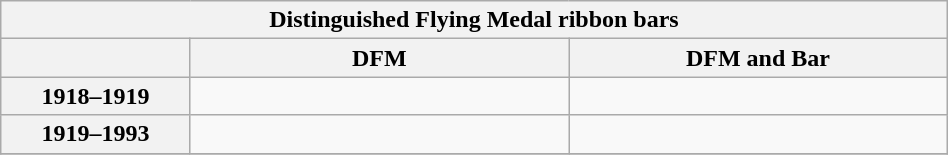<table align=center class=wikitable width=50%>
<tr>
<th colspan=4>Distinguished Flying Medal ribbon bars</th>
</tr>
<tr>
<th width=10% valign=center align=center></th>
<th width=20% valign=center align=center>DFM</th>
<th width=20% valign=center align=center>DFM and Bar</th>
</tr>
<tr>
<th width=10% valign=center align=center>1918–1919</th>
<td width=20% valign=center align=center></td>
<td width=20% valign=center align=center></td>
</tr>
<tr>
<th width=10% valign=center align=center>1919–1993</th>
<td width=20% valign=center align=center></td>
<td width=20% valign=center align=center></td>
</tr>
<tr>
</tr>
</table>
